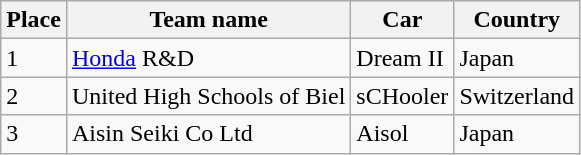<table class="wikitable">
<tr>
<th>Place</th>
<th>Team name</th>
<th>Car</th>
<th>Country</th>
</tr>
<tr>
<td>1</td>
<td><a href='#'>Honda</a> R&D</td>
<td>Dream II</td>
<td>Japan</td>
</tr>
<tr>
<td>2</td>
<td>United High Schools of Biel</td>
<td>sCHooler</td>
<td>Switzerland</td>
</tr>
<tr>
<td>3</td>
<td>Aisin Seiki Co Ltd</td>
<td>Aisol</td>
<td>Japan</td>
</tr>
</table>
